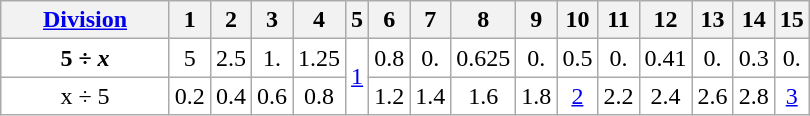<table class="wikitable" style="text-align: center; background: white">
<tr>
<th style="width:105px;"><a href='#'>Division</a></th>
<th>1</th>
<th>2</th>
<th>3</th>
<th>4</th>
<th>5</th>
<th>6</th>
<th>7</th>
<th>8</th>
<th>9</th>
<th>10</th>
<th>11</th>
<th>12</th>
<th>13</th>
<th>14</th>
<th>15</th>
</tr>
<tr>
<td><strong>5 ÷ <em>x<strong><em></td>
<td></strong>5<strong></td>
<td>2.5</td>
<td>1.</td>
<td>1.25</td>
<td rowspan="2"><a href='#'>1</a></td>
<td>0.8</td>
<td>0.</td>
<td>0.625</td>
<td>0.</td>
<td>0.5</td>
<td>0.</td>
<td>0.41</td>
<td>0.</td>
<td>0.3</td>
<td>0.</td>
</tr>
<tr>
<td></em></strong>x</em> ÷ 5</strong></td>
<td>0.2</td>
<td>0.4</td>
<td>0.6</td>
<td>0.8</td>
<td>1.2</td>
<td>1.4</td>
<td>1.6</td>
<td>1.8</td>
<td><a href='#'>2</a></td>
<td>2.2</td>
<td>2.4</td>
<td>2.6</td>
<td>2.8</td>
<td><a href='#'>3</a></td>
</tr>
</table>
